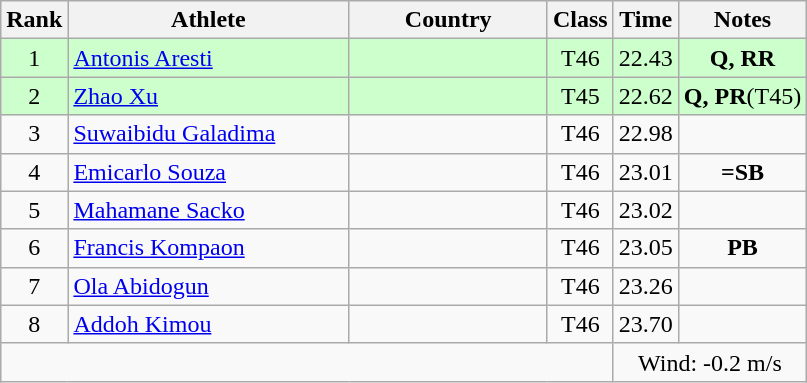<table class="wikitable sortable" style="text-align:center">
<tr>
<th>Rank</th>
<th style="width:180px">Athlete</th>
<th style="width:125px">Country</th>
<th>Class</th>
<th>Time</th>
<th>Notes</th>
</tr>
<tr style="background:#cfc;">
<td>1</td>
<td style="text-align:left;"><a href='#'>Antonis Aresti</a></td>
<td style="text-align:left;"></td>
<td>T46</td>
<td>22.43</td>
<td><strong>Q, RR</strong></td>
</tr>
<tr style="background:#cfc;">
<td>2</td>
<td style="text-align:left;"><a href='#'>Zhao Xu</a></td>
<td style="text-align:left;"></td>
<td>T45</td>
<td>22.62</td>
<td><strong>Q, PR</strong>(T45)</td>
</tr>
<tr>
<td>3</td>
<td style="text-align:left;"><a href='#'>Suwaibidu Galadima</a></td>
<td style="text-align:left;"></td>
<td>T46</td>
<td>22.98</td>
<td></td>
</tr>
<tr>
<td>4</td>
<td style="text-align:left;"><a href='#'>Emicarlo Souza</a></td>
<td style="text-align:left;"></td>
<td>T46</td>
<td>23.01</td>
<td><strong>=SB</strong></td>
</tr>
<tr>
<td>5</td>
<td style="text-align:left;"><a href='#'>Mahamane Sacko</a></td>
<td style="text-align:left;"></td>
<td>T46</td>
<td>23.02</td>
<td></td>
</tr>
<tr>
<td>6</td>
<td style="text-align:left;"><a href='#'>Francis Kompaon</a></td>
<td style="text-align:left;"></td>
<td>T46</td>
<td>23.05</td>
<td><strong>PB</strong></td>
</tr>
<tr>
<td>7</td>
<td style="text-align:left;"><a href='#'>Ola Abidogun</a></td>
<td style="text-align:left;"></td>
<td>T46</td>
<td>23.26</td>
<td></td>
</tr>
<tr>
<td>8</td>
<td style="text-align:left;"><a href='#'>Addoh Kimou</a></td>
<td style="text-align:left;"></td>
<td>T46</td>
<td>23.70</td>
<td></td>
</tr>
<tr class="sortbottom">
<td colspan="4"></td>
<td colspan="2">Wind: -0.2 m/s</td>
</tr>
</table>
